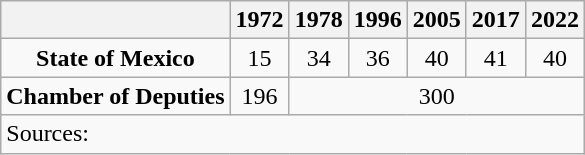<table class="wikitable" style="text-align: center">
<tr>
<th></th>
<th>1972</th>
<th>1978</th>
<th>1996</th>
<th>2005</th>
<th>2017</th>
<th>2022</th>
</tr>
<tr>
<td><strong>State of Mexico</strong></td>
<td>15</td>
<td>34</td>
<td>36</td>
<td>40</td>
<td>41</td>
<td>40</td>
</tr>
<tr>
<td><strong>Chamber of Deputies</strong></td>
<td>196</td>
<td colspan=5>300</td>
</tr>
<tr>
<td colspan=7 style="text-align: left">Sources: </td>
</tr>
</table>
